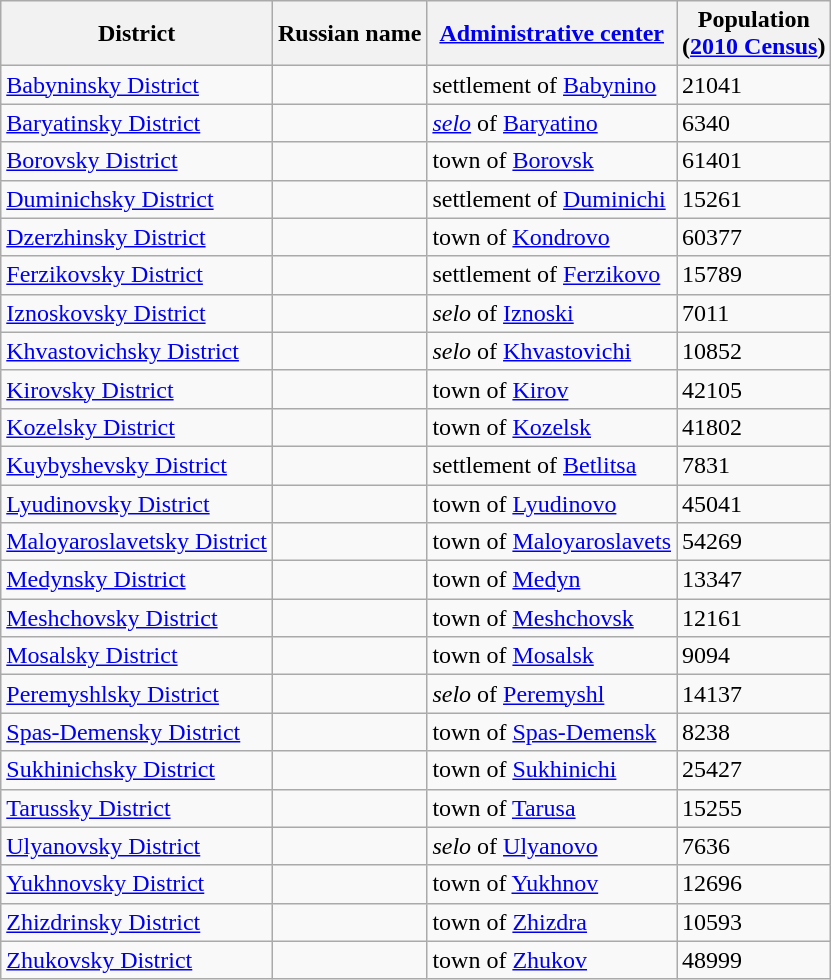<table class="wikitable sortable">
<tr>
<th>District</th>
<th>Russian name</th>
<th><a href='#'>Administrative center</a></th>
<th>Population<br>(<a href='#'>2010 Census</a>)</th>
</tr>
<tr>
<td><a href='#'>Babyninsky District</a></td>
<td></td>
<td>settlement of <a href='#'>Babynino</a></td>
<td>21041</td>
</tr>
<tr>
<td><a href='#'>Baryatinsky District</a></td>
<td></td>
<td><em><a href='#'>selo</a></em> of <a href='#'>Baryatino</a></td>
<td>6340</td>
</tr>
<tr>
<td><a href='#'>Borovsky District</a></td>
<td></td>
<td>town of <a href='#'>Borovsk</a></td>
<td>61401</td>
</tr>
<tr>
<td><a href='#'>Duminichsky District</a></td>
<td></td>
<td>settlement of <a href='#'>Duminichi</a></td>
<td>15261</td>
</tr>
<tr>
<td><a href='#'>Dzerzhinsky District</a></td>
<td></td>
<td>town of <a href='#'>Kondrovo</a></td>
<td>60377</td>
</tr>
<tr>
<td><a href='#'>Ferzikovsky District</a></td>
<td></td>
<td>settlement of <a href='#'>Ferzikovo</a></td>
<td>15789</td>
</tr>
<tr>
<td><a href='#'>Iznoskovsky District</a></td>
<td></td>
<td><em>selo</em> of <a href='#'>Iznoski</a></td>
<td>7011</td>
</tr>
<tr>
<td><a href='#'>Khvastovichsky District</a></td>
<td></td>
<td><em>selo</em> of <a href='#'>Khvastovichi</a></td>
<td>10852</td>
</tr>
<tr>
<td><a href='#'>Kirovsky District</a></td>
<td></td>
<td>town of <a href='#'>Kirov</a></td>
<td>42105</td>
</tr>
<tr>
<td><a href='#'>Kozelsky District</a></td>
<td></td>
<td>town of <a href='#'>Kozelsk</a></td>
<td>41802</td>
</tr>
<tr>
<td><a href='#'>Kuybyshevsky District</a></td>
<td></td>
<td>settlement of <a href='#'>Betlitsa</a></td>
<td>7831</td>
</tr>
<tr>
<td><a href='#'>Lyudinovsky District</a></td>
<td></td>
<td>town of <a href='#'>Lyudinovo</a></td>
<td>45041</td>
</tr>
<tr>
<td><a href='#'>Maloyaroslavetsky District</a></td>
<td></td>
<td>town of <a href='#'>Maloyaroslavets</a></td>
<td>54269</td>
</tr>
<tr>
<td><a href='#'>Medynsky District</a></td>
<td></td>
<td>town of <a href='#'>Medyn</a></td>
<td>13347</td>
</tr>
<tr>
<td><a href='#'>Meshchovsky District</a></td>
<td></td>
<td>town of <a href='#'>Meshchovsk</a></td>
<td>12161</td>
</tr>
<tr>
<td><a href='#'>Mosalsky District</a></td>
<td></td>
<td>town of <a href='#'>Mosalsk</a></td>
<td>9094</td>
</tr>
<tr>
<td><a href='#'>Peremyshlsky District</a></td>
<td></td>
<td><em>selo</em> of <a href='#'>Peremyshl</a></td>
<td>14137</td>
</tr>
<tr>
<td><a href='#'>Spas-Demensky District</a></td>
<td></td>
<td>town of <a href='#'>Spas-Demensk</a></td>
<td>8238</td>
</tr>
<tr>
<td><a href='#'>Sukhinichsky District</a></td>
<td></td>
<td>town of <a href='#'>Sukhinichi</a></td>
<td>25427</td>
</tr>
<tr>
<td><a href='#'>Tarussky District</a></td>
<td></td>
<td>town of <a href='#'>Tarusa</a></td>
<td>15255</td>
</tr>
<tr>
<td><a href='#'>Ulyanovsky District</a></td>
<td></td>
<td><em>selo</em> of <a href='#'>Ulyanovo</a></td>
<td>7636</td>
</tr>
<tr>
<td><a href='#'>Yukhnovsky District</a></td>
<td></td>
<td>town of <a href='#'>Yukhnov</a></td>
<td>12696</td>
</tr>
<tr>
<td><a href='#'>Zhizdrinsky District</a></td>
<td></td>
<td>town of <a href='#'>Zhizdra</a></td>
<td>10593</td>
</tr>
<tr>
<td><a href='#'>Zhukovsky District</a></td>
<td></td>
<td>town of <a href='#'>Zhukov</a></td>
<td>48999</td>
</tr>
</table>
